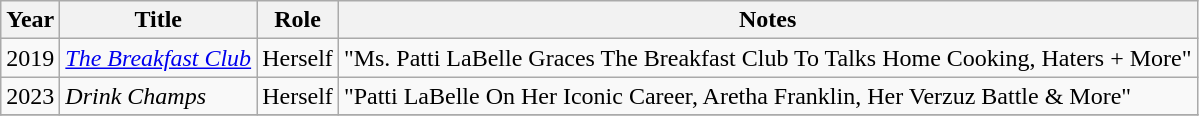<table class="wikitable sortable">
<tr>
<th>Year</th>
<th>Title</th>
<th>Role</th>
<th class="unsortable">Notes</th>
</tr>
<tr>
<td>2019</td>
<td><em><a href='#'>The Breakfast Club</a></em></td>
<td>Herself</td>
<td>"Ms. Patti LaBelle Graces The Breakfast Club To Talks Home Cooking, Haters + More"</td>
</tr>
<tr>
<td>2023</td>
<td><em>Drink Champs</em></td>
<td>Herself</td>
<td>"Patti LaBelle On Her Iconic Career, Aretha Franklin, Her Verzuz Battle & More"</td>
</tr>
<tr>
</tr>
</table>
